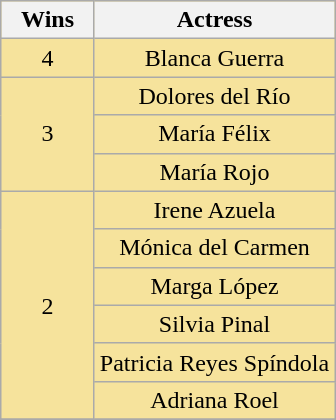<table class="wikitable" rowspan=2 style="text-align: center; background: #f6e39c">
<tr>
<th scope="col" width="55">Wins</th>
<th scope="col" align="center">Actress</th>
</tr>
<tr>
<td rowspan=1 style="text-align:center;">4</td>
<td>Blanca Guerra</td>
</tr>
<tr>
<td rowspan=3 style="text-align:center;">3</td>
<td>Dolores del Río</td>
</tr>
<tr>
<td>María Félix</td>
</tr>
<tr>
<td>María Rojo</td>
</tr>
<tr>
<td rowspan=6 style="text-align:center;">2</td>
<td>Irene Azuela</td>
</tr>
<tr>
<td>Mónica del Carmen</td>
</tr>
<tr>
<td>Marga López</td>
</tr>
<tr>
<td>Silvia Pinal</td>
</tr>
<tr>
<td>Patricia Reyes Spíndola</td>
</tr>
<tr>
<td>Adriana Roel</td>
</tr>
<tr>
</tr>
</table>
